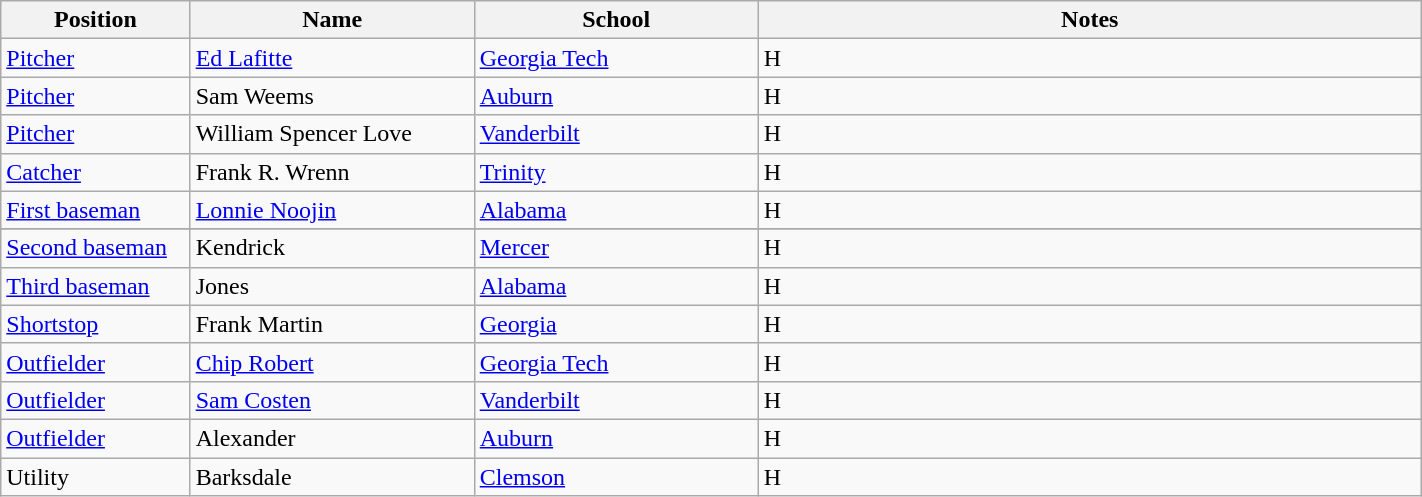<table class="wikitable sortable" style="width:75%;">
<tr>
<th width=10%>Position</th>
<th width=15%>Name</th>
<th width=15%>School</th>
<th width=35% class="unsortable">Notes</th>
</tr>
<tr>
<td><a href='#'>Pitcher</a></td>
<td><a href='#'>Ed Lafitte</a></td>
<td><a href='#'>Georgia Tech</a></td>
<td>H</td>
</tr>
<tr>
<td><a href='#'>Pitcher</a></td>
<td>Sam Weems</td>
<td><a href='#'>Auburn</a></td>
<td>H</td>
</tr>
<tr>
<td><a href='#'>Pitcher</a></td>
<td>William Spencer Love</td>
<td><a href='#'>Vanderbilt</a></td>
<td>H</td>
</tr>
<tr>
<td><a href='#'>Catcher</a></td>
<td>Frank R. Wrenn</td>
<td><a href='#'>Trinity</a></td>
<td>H</td>
</tr>
<tr>
<td><a href='#'>First baseman</a></td>
<td><a href='#'>Lonnie Noojin</a></td>
<td><a href='#'>Alabama</a></td>
<td>H</td>
</tr>
<tr>
</tr>
<tr>
<td><a href='#'>Second baseman</a></td>
<td>Kendrick</td>
<td><a href='#'>Mercer</a></td>
<td>H</td>
</tr>
<tr>
<td><a href='#'>Third baseman</a></td>
<td>Jones</td>
<td><a href='#'>Alabama</a></td>
<td>H</td>
</tr>
<tr>
<td><a href='#'>Shortstop</a></td>
<td>Frank Martin</td>
<td><a href='#'>Georgia</a></td>
<td>H</td>
</tr>
<tr>
<td><a href='#'>Outfielder</a></td>
<td><a href='#'>Chip Robert</a></td>
<td><a href='#'>Georgia Tech</a></td>
<td>H</td>
</tr>
<tr>
<td><a href='#'>Outfielder</a></td>
<td><a href='#'>Sam Costen</a></td>
<td><a href='#'>Vanderbilt</a></td>
<td>H</td>
</tr>
<tr>
<td><a href='#'>Outfielder</a></td>
<td>Alexander</td>
<td><a href='#'>Auburn</a></td>
<td>H</td>
</tr>
<tr>
<td>Utility</td>
<td>Barksdale</td>
<td><a href='#'>Clemson</a></td>
<td>H</td>
</tr>
</table>
